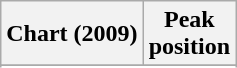<table class="wikitable sortable plainrowheaders" style="text-align:center">
<tr>
<th scope="col">Chart (2009)</th>
<th scope="col">Peak<br>position</th>
</tr>
<tr>
</tr>
<tr>
</tr>
<tr>
</tr>
</table>
